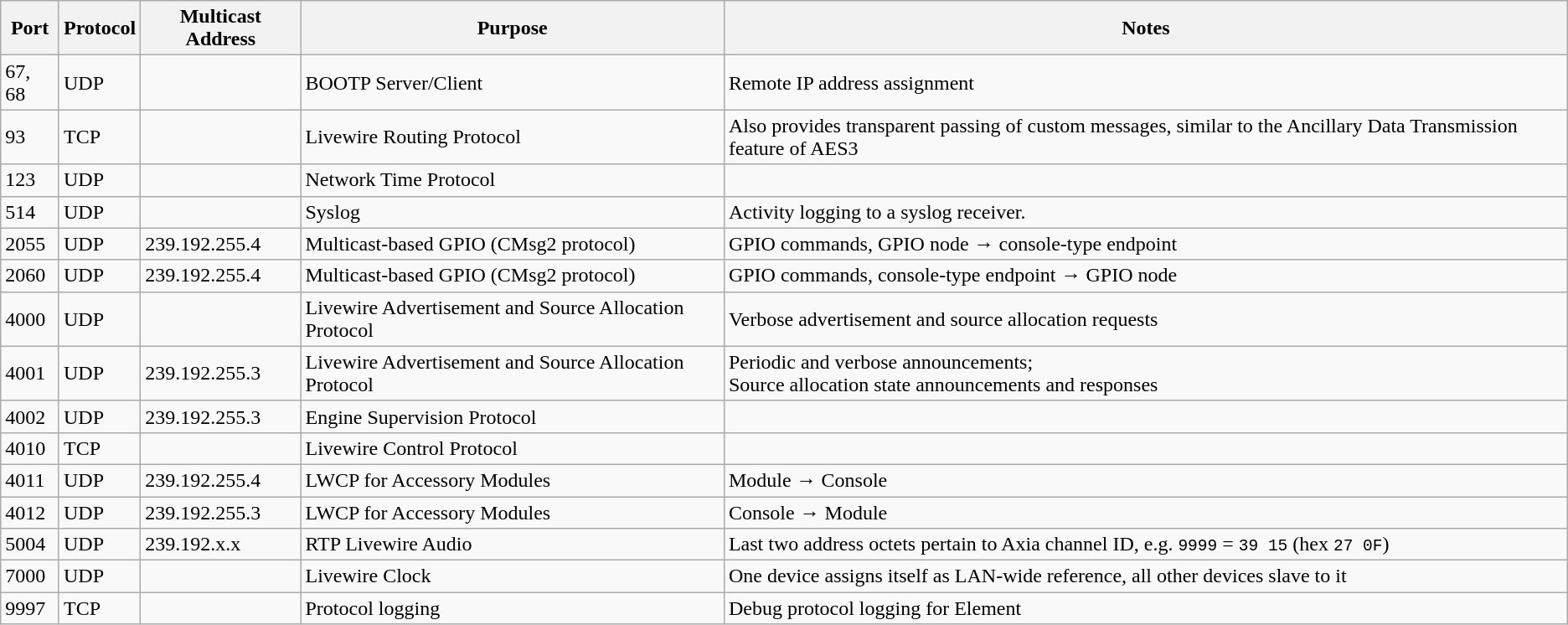<table class="wikitable sortable">
<tr>
<th>Port</th>
<th>Protocol</th>
<th>Multicast Address</th>
<th>Purpose</th>
<th>Notes</th>
</tr>
<tr>
<td>67, 68</td>
<td>UDP</td>
<td></td>
<td>BOOTP Server/Client</td>
<td>Remote IP address assignment</td>
</tr>
<tr>
<td>93</td>
<td>TCP</td>
<td></td>
<td>Livewire Routing Protocol</td>
<td>Also provides transparent passing of custom messages, similar to the Ancillary Data Transmission feature of AES3</td>
</tr>
<tr>
<td>123</td>
<td>UDP</td>
<td></td>
<td>Network Time Protocol</td>
<td></td>
</tr>
<tr>
<td>514</td>
<td>UDP</td>
<td></td>
<td>Syslog</td>
<td>Activity logging to a syslog receiver.</td>
</tr>
<tr>
<td>2055</td>
<td>UDP</td>
<td>239.192.255.4</td>
<td>Multicast-based GPIO (CMsg2 protocol)</td>
<td>GPIO commands, GPIO node → console-type endpoint</td>
</tr>
<tr>
<td>2060</td>
<td>UDP</td>
<td>239.192.255.4</td>
<td>Multicast-based GPIO (CMsg2 protocol)</td>
<td>GPIO commands, console-type endpoint → GPIO node</td>
</tr>
<tr>
<td>4000</td>
<td>UDP</td>
<td></td>
<td>Livewire Advertisement and Source Allocation Protocol</td>
<td>Verbose advertisement and source allocation requests</td>
</tr>
<tr>
<td>4001</td>
<td>UDP</td>
<td>239.192.255.3</td>
<td>Livewire Advertisement and Source Allocation Protocol</td>
<td>Periodic and verbose announcements;<br>Source allocation state announcements and responses</td>
</tr>
<tr>
<td>4002</td>
<td>UDP</td>
<td>239.192.255.3</td>
<td>Engine Supervision Protocol</td>
<td></td>
</tr>
<tr>
<td>4010</td>
<td>TCP</td>
<td></td>
<td>Livewire Control Protocol</td>
<td></td>
</tr>
<tr>
<td>4011</td>
<td>UDP</td>
<td>239.192.255.4</td>
<td>LWCP for Accessory Modules</td>
<td>Module → Console</td>
</tr>
<tr>
<td>4012</td>
<td>UDP</td>
<td>239.192.255.3</td>
<td>LWCP for Accessory Modules</td>
<td>Console → Module</td>
</tr>
<tr>
<td>5004</td>
<td>UDP</td>
<td>239.192.x.x</td>
<td>RTP Livewire Audio</td>
<td>Last two address octets pertain to Axia channel ID, e.g. <code>9999</code> = <code>39 15</code> (hex <code>27 0F</code>)</td>
</tr>
<tr>
<td>7000</td>
<td>UDP</td>
<td></td>
<td>Livewire Clock</td>
<td>One device assigns itself as LAN-wide reference, all other devices slave to it</td>
</tr>
<tr>
<td>9997</td>
<td>TCP</td>
<td></td>
<td>Protocol logging</td>
<td>Debug protocol logging for Element</td>
</tr>
</table>
